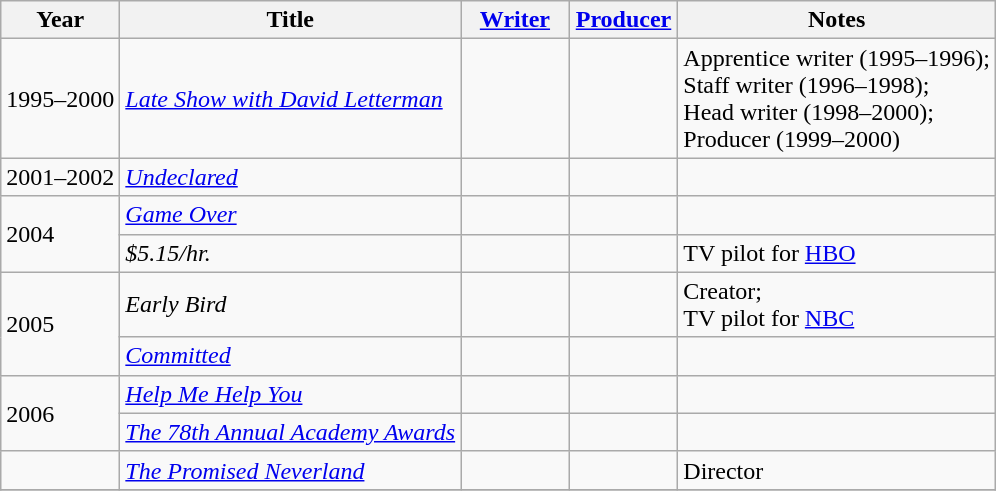<table class="wikitable">
<tr>
<th>Year</th>
<th>Title</th>
<th width="65"><a href='#'>Writer</a></th>
<th width="65"><a href='#'>Producer</a></th>
<th>Notes</th>
</tr>
<tr>
<td>1995–2000</td>
<td><em><a href='#'>Late Show with David Letterman</a></em></td>
<td></td>
<td></td>
<td>Apprentice writer (1995–1996);<br>Staff writer (1996–1998);<br>Head writer (1998–2000);<br>Producer (1999–2000)</td>
</tr>
<tr>
<td>2001–2002</td>
<td><em><a href='#'>Undeclared</a></em></td>
<td></td>
<td></td>
<td></td>
</tr>
<tr>
<td rowspan=2>2004</td>
<td><em><a href='#'>Game Over</a></em></td>
<td></td>
<td></td>
<td></td>
</tr>
<tr>
<td><em>$5.15/hr.</em></td>
<td></td>
<td></td>
<td>TV pilot for <a href='#'>HBO</a></td>
</tr>
<tr>
<td rowspan="2">2005</td>
<td><em>Early Bird</em></td>
<td></td>
<td></td>
<td>Creator;<br>TV pilot for <a href='#'>NBC</a></td>
</tr>
<tr>
<td><em><a href='#'>Committed</a></em></td>
<td></td>
<td></td>
<td></td>
</tr>
<tr>
<td rowspan="2">2006</td>
<td><em><a href='#'>Help Me Help You</a></em></td>
<td></td>
<td></td>
<td></td>
</tr>
<tr>
<td><em><a href='#'>The 78th Annual Academy Awards</a></em></td>
<td></td>
<td></td>
<td></td>
</tr>
<tr>
<td></td>
<td><em><a href='#'>The Promised Neverland</a></em></td>
<td></td>
<td></td>
<td>Director</td>
</tr>
<tr>
</tr>
</table>
